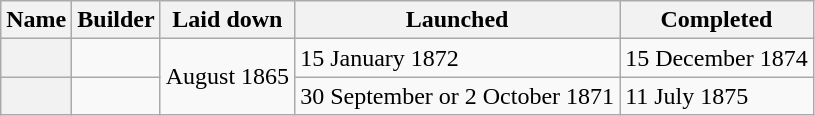<table class="wikitable plainrowheaders">
<tr>
<th scope="col">Name</th>
<th scope="col">Builder</th>
<th scope="col">Laid down</th>
<th scope="col">Launched</th>
<th scope="col">Completed</th>
</tr>
<tr>
<th scope="row"></th>
<td></td>
<td rowspan="2">August 1865</td>
<td>15 January 1872</td>
<td>15 December 1874</td>
</tr>
<tr>
<th scope="row"></th>
<td></td>
<td>30 September or 2 October 1871</td>
<td>11 July 1875</td>
</tr>
</table>
